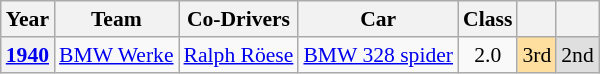<table class="wikitable" style="text-align:center; font-size:90%">
<tr>
<th>Year</th>
<th>Team</th>
<th>Co-Drivers</th>
<th>Car</th>
<th>Class</th>
<th></th>
<th></th>
</tr>
<tr>
<th><a href='#'>1940</a></th>
<td align="left"> <a href='#'>BMW Werke</a></td>
<td align="left"> <a href='#'>Ralph Röese</a></td>
<td align="left"><a href='#'>BMW 328 spider</a></td>
<td>2.0</td>
<td style="background:#ffdf9f;">3rd</td>
<td style="background:#dfdfdf;">2nd</td>
</tr>
</table>
